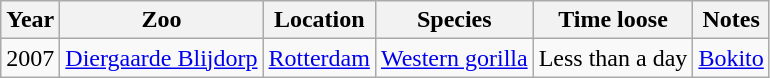<table class="wikitable sortable">
<tr>
<th data-sort-type="number">Year</th>
<th>Zoo</th>
<th>Location</th>
<th>Species</th>
<th>Time loose</th>
<th>Notes</th>
</tr>
<tr>
<td>2007</td>
<td><a href='#'>Diergaarde Blijdorp</a></td>
<td><a href='#'>Rotterdam</a></td>
<td><a href='#'>Western gorilla</a></td>
<td>Less than a day</td>
<td><a href='#'>Bokito</a></td>
</tr>
</table>
